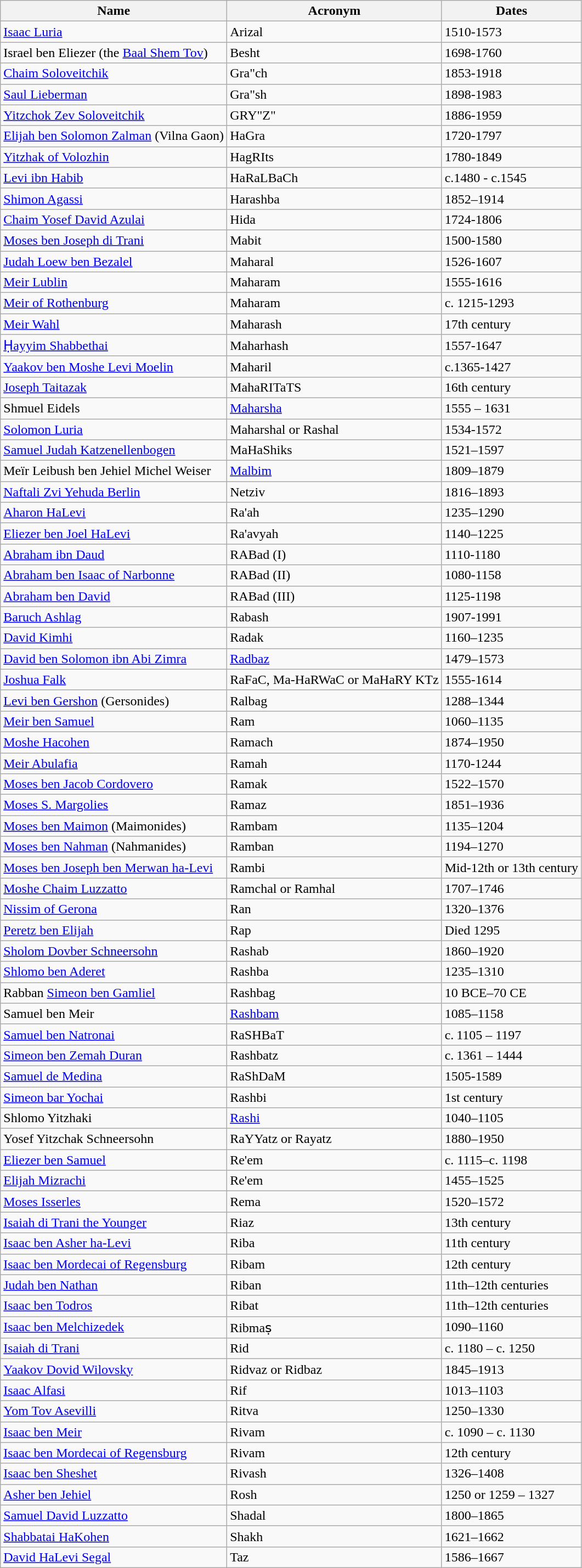<table class="wikitable sortable">
<tr>
<th>Name</th>
<th>Acronym</th>
<th>Dates</th>
</tr>
<tr>
<td><a href='#'>Isaac Luria</a></td>
<td>Arizal</td>
<td>1510-1573</td>
</tr>
<tr>
<td>Israel ben Eliezer (the <a href='#'>Baal Shem Tov</a>)</td>
<td>Besht</td>
<td>1698-1760</td>
</tr>
<tr>
<td><a href='#'>Chaim Soloveitchik</a></td>
<td>Gra"ch</td>
<td>1853-1918</td>
</tr>
<tr>
<td><a href='#'>Saul Lieberman</a></td>
<td>Gra"sh</td>
<td>1898-1983</td>
</tr>
<tr>
<td><a href='#'>Yitzchok Zev Soloveitchik</a></td>
<td>GRY"Z"</td>
<td>1886-1959</td>
</tr>
<tr>
<td><a href='#'>Elijah ben Solomon Zalman</a> (Vilna Gaon)</td>
<td>HaGra</td>
<td>1720-1797</td>
</tr>
<tr>
<td><a href='#'>Yitzhak of Volozhin</a></td>
<td>HagRIts</td>
<td>1780-1849</td>
</tr>
<tr>
<td><a href='#'>Levi ibn Habib</a></td>
<td>HaRaLBaCh</td>
<td>c.1480 - c.1545</td>
</tr>
<tr>
<td><a href='#'>Shimon Agassi</a></td>
<td>Harashba</td>
<td>1852–1914</td>
</tr>
<tr>
<td><a href='#'>Chaim Yosef David Azulai</a></td>
<td>Hida</td>
<td>1724-1806</td>
</tr>
<tr>
<td><a href='#'>Moses ben Joseph di Trani</a></td>
<td>Mabit</td>
<td>1500-1580</td>
</tr>
<tr>
<td><a href='#'>Judah Loew ben Bezalel</a></td>
<td>Maharal</td>
<td>1526-1607</td>
</tr>
<tr>
<td><a href='#'>Meir Lublin</a></td>
<td>Maharam</td>
<td>1555-1616</td>
</tr>
<tr>
<td><a href='#'>Meir of Rothenburg</a></td>
<td>Maharam</td>
<td>c. 1215-1293</td>
</tr>
<tr>
<td><a href='#'>Meir Wahl</a></td>
<td>Maharash</td>
<td>17th century</td>
</tr>
<tr>
<td><a href='#'>Ḥayyim Shabbethai</a></td>
<td>Maharhash</td>
<td>1557-1647</td>
</tr>
<tr>
<td><a href='#'>Yaakov ben Moshe Levi Moelin</a></td>
<td>Maharil</td>
<td>c.1365-1427</td>
</tr>
<tr>
<td><a href='#'>Joseph Taitazak</a></td>
<td>MahaRITaTS</td>
<td>16th century</td>
</tr>
<tr>
<td>Shmuel Eidels</td>
<td><a href='#'>Maharsha</a></td>
<td>1555 – 1631</td>
</tr>
<tr>
<td><a href='#'>Solomon Luria</a></td>
<td>Maharshal or Rashal</td>
<td>1534-1572</td>
</tr>
<tr>
<td><a href='#'>Samuel Judah Katzenellenbogen</a></td>
<td>MaHaShiks</td>
<td>1521–1597</td>
</tr>
<tr>
<td>Meïr Leibush ben Jehiel Michel Weiser</td>
<td><a href='#'>Malbim</a></td>
<td>1809–1879</td>
</tr>
<tr>
<td><a href='#'>Naftali Zvi Yehuda Berlin</a></td>
<td>Netziv</td>
<td>1816–1893</td>
</tr>
<tr>
<td><a href='#'>Aharon HaLevi</a></td>
<td>Ra'ah</td>
<td>1235–1290</td>
</tr>
<tr>
<td><a href='#'>Eliezer ben Joel HaLevi</a></td>
<td>Ra'avyah</td>
<td>1140–1225</td>
</tr>
<tr>
<td><a href='#'>Abraham ibn Daud</a></td>
<td>RABad (I)</td>
<td>1110-1180</td>
</tr>
<tr>
<td><a href='#'>Abraham ben Isaac of Narbonne</a></td>
<td>RABad (II)</td>
<td>1080-1158</td>
</tr>
<tr>
<td><a href='#'>Abraham ben David</a></td>
<td>RABad (III)</td>
<td>1125-1198</td>
</tr>
<tr>
<td><a href='#'>Baruch Ashlag</a></td>
<td>Rabash</td>
<td>1907-1991</td>
</tr>
<tr>
<td><a href='#'>David Kimhi</a></td>
<td>Radak</td>
<td>1160–1235</td>
</tr>
<tr>
<td><a href='#'>David ben Solomon ibn Abi Zimra</a></td>
<td><a href='#'>Radbaz</a></td>
<td>1479–1573</td>
</tr>
<tr>
<td><a href='#'>Joshua Falk</a></td>
<td>RaFaC, Ma-HaRWaC or MaHaRY KTz</td>
<td>1555-1614</td>
</tr>
<tr>
<td><a href='#'>Levi ben Gershon</a> (Gersonides)</td>
<td>Ralbag</td>
<td>1288–1344</td>
</tr>
<tr>
<td><a href='#'>Meir ben Samuel</a></td>
<td>Ram</td>
<td>1060–1135</td>
</tr>
<tr>
<td><a href='#'>Moshe Hacohen</a></td>
<td>Ramach</td>
<td>1874–1950</td>
</tr>
<tr>
<td><a href='#'>Meir Abulafia</a></td>
<td>Ramah</td>
<td>1170-1244</td>
</tr>
<tr>
<td><a href='#'>Moses ben Jacob Cordovero</a></td>
<td>Ramak</td>
<td>1522–1570</td>
</tr>
<tr>
<td><a href='#'>Moses S. Margolies</a></td>
<td>Ramaz</td>
<td>1851–1936</td>
</tr>
<tr>
<td><a href='#'>Moses ben Maimon</a> (Maimonides)</td>
<td>Rambam</td>
<td>1135–1204</td>
</tr>
<tr>
<td><a href='#'>Moses ben Nahman</a> (Nahmanides)</td>
<td>Ramban</td>
<td>1194–1270</td>
</tr>
<tr>
<td><a href='#'>Moses ben Joseph ben Merwan ha-Levi</a></td>
<td>Rambi</td>
<td>Mid-12th or 13th century</td>
</tr>
<tr>
<td><a href='#'>Moshe Chaim Luzzatto</a></td>
<td>Ramchal or Ramhal</td>
<td>1707–1746</td>
</tr>
<tr>
<td><a href='#'>Nissim of Gerona</a></td>
<td>Ran</td>
<td>1320–1376</td>
</tr>
<tr>
<td><a href='#'>Peretz ben Elijah</a></td>
<td>Rap</td>
<td>Died 1295</td>
</tr>
<tr>
<td><a href='#'>Sholom Dovber Schneersohn</a></td>
<td>Rashab</td>
<td>1860–1920</td>
</tr>
<tr>
<td><a href='#'>Shlomo ben Aderet</a></td>
<td>Rashba</td>
<td>1235–1310</td>
</tr>
<tr>
<td>Rabban <a href='#'>Simeon ben Gamliel</a></td>
<td>Rashbag</td>
<td>10 BCE–70 CE</td>
</tr>
<tr>
<td>Samuel ben Meir</td>
<td><a href='#'>Rashbam</a></td>
<td>1085–1158</td>
</tr>
<tr>
<td><a href='#'>Samuel ben Natronai</a></td>
<td>RaSHBaT</td>
<td>c. 1105 – 1197</td>
</tr>
<tr>
<td><a href='#'>Simeon ben Zemah Duran</a></td>
<td>Rashbatz</td>
<td>c. 1361 – 1444</td>
</tr>
<tr>
<td><a href='#'>Samuel de Medina</a></td>
<td>RaShDaM</td>
<td>1505-1589</td>
</tr>
<tr>
<td><a href='#'>Simeon bar Yochai</a></td>
<td>Rashbi</td>
<td>1st century</td>
</tr>
<tr>
<td>Shlomo Yitzhaki</td>
<td><a href='#'>Rashi</a></td>
<td>1040–1105</td>
</tr>
<tr>
<td>Yosef Yitzchak Schneersohn</td>
<td>RaYYatz or Rayatz</td>
<td>1880–1950</td>
</tr>
<tr>
<td><a href='#'>Eliezer ben Samuel</a></td>
<td>Re'em</td>
<td>c. 1115–c. 1198</td>
</tr>
<tr>
<td><a href='#'>Elijah Mizrachi</a></td>
<td>Re'em</td>
<td>1455–1525</td>
</tr>
<tr>
<td><a href='#'>Moses Isserles</a></td>
<td>Rema</td>
<td>1520–1572</td>
</tr>
<tr>
<td><a href='#'>Isaiah di Trani the Younger</a></td>
<td>Riaz</td>
<td>13th century</td>
</tr>
<tr>
<td><a href='#'>Isaac ben Asher ha-Levi</a></td>
<td>Riba</td>
<td>11th century</td>
</tr>
<tr>
<td><a href='#'>Isaac ben Mordecai of Regensburg</a></td>
<td>Ribam</td>
<td>12th century</td>
</tr>
<tr>
<td><a href='#'>Judah ben Nathan</a></td>
<td>Riban</td>
<td>11th–12th centuries</td>
</tr>
<tr>
<td><a href='#'>Isaac ben Todros</a></td>
<td>Ribat</td>
<td>11th–12th centuries</td>
</tr>
<tr>
<td><a href='#'>Isaac ben Melchizedek</a></td>
<td>Ribmaṣ</td>
<td>1090–1160</td>
</tr>
<tr>
<td><a href='#'>Isaiah di Trani</a></td>
<td>Rid</td>
<td>c. 1180 – c. 1250</td>
</tr>
<tr>
<td><a href='#'>Yaakov Dovid Wilovsky</a></td>
<td>Ridvaz or Ridbaz</td>
<td>1845–1913</td>
</tr>
<tr>
<td><a href='#'>Isaac Alfasi</a></td>
<td>Rif</td>
<td>1013–1103</td>
</tr>
<tr>
<td><a href='#'>Yom Tov Asevilli</a></td>
<td>Ritva</td>
<td>1250–1330</td>
</tr>
<tr>
<td><a href='#'>Isaac ben Meir</a></td>
<td>Rivam</td>
<td>c. 1090 – c. 1130</td>
</tr>
<tr>
<td><a href='#'>Isaac ben Mordecai of Regensburg</a></td>
<td>Rivam</td>
<td>12th century</td>
</tr>
<tr>
<td><a href='#'>Isaac ben Sheshet</a></td>
<td>Rivash</td>
<td>1326–1408</td>
</tr>
<tr>
<td><a href='#'>Asher ben Jehiel</a></td>
<td>Rosh</td>
<td>1250 or 1259 – 1327</td>
</tr>
<tr>
<td><a href='#'>Samuel David Luzzatto</a></td>
<td>Shadal</td>
<td>1800–1865</td>
</tr>
<tr>
<td><a href='#'>Shabbatai HaKohen</a></td>
<td>Shakh</td>
<td>1621–1662</td>
</tr>
<tr>
<td><a href='#'>David HaLevi Segal</a></td>
<td>Taz</td>
<td>1586–1667</td>
</tr>
</table>
